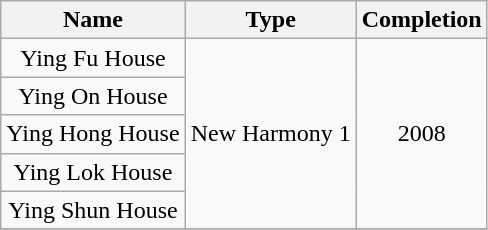<table class="wikitable" style="text-align: center">
<tr>
<th>Name</th>
<th>Type</th>
<th>Completion</th>
</tr>
<tr>
<td>Ying Fu House</td>
<td rowspan="5">New Harmony 1</td>
<td rowspan="5">2008</td>
</tr>
<tr>
<td>Ying On House</td>
</tr>
<tr>
<td>Ying Hong House</td>
</tr>
<tr>
<td>Ying Lok House</td>
</tr>
<tr>
<td>Ying Shun House</td>
</tr>
<tr>
</tr>
</table>
